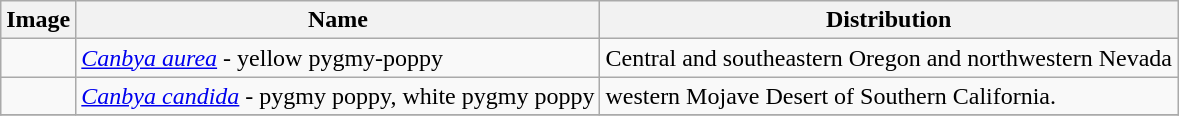<table class="wikitable">
<tr>
<th>Image</th>
<th>Name</th>
<th>Distribution</th>
</tr>
<tr>
<td></td>
<td><em><a href='#'>Canbya aurea</a></em> -  yellow pygmy-poppy</td>
<td>Central and southeastern Oregon and northwestern Nevada</td>
</tr>
<tr>
<td></td>
<td><em><a href='#'>Canbya candida</a></em> - pygmy poppy, white pygmy poppy</td>
<td>western Mojave Desert of Southern California.</td>
</tr>
<tr>
</tr>
</table>
